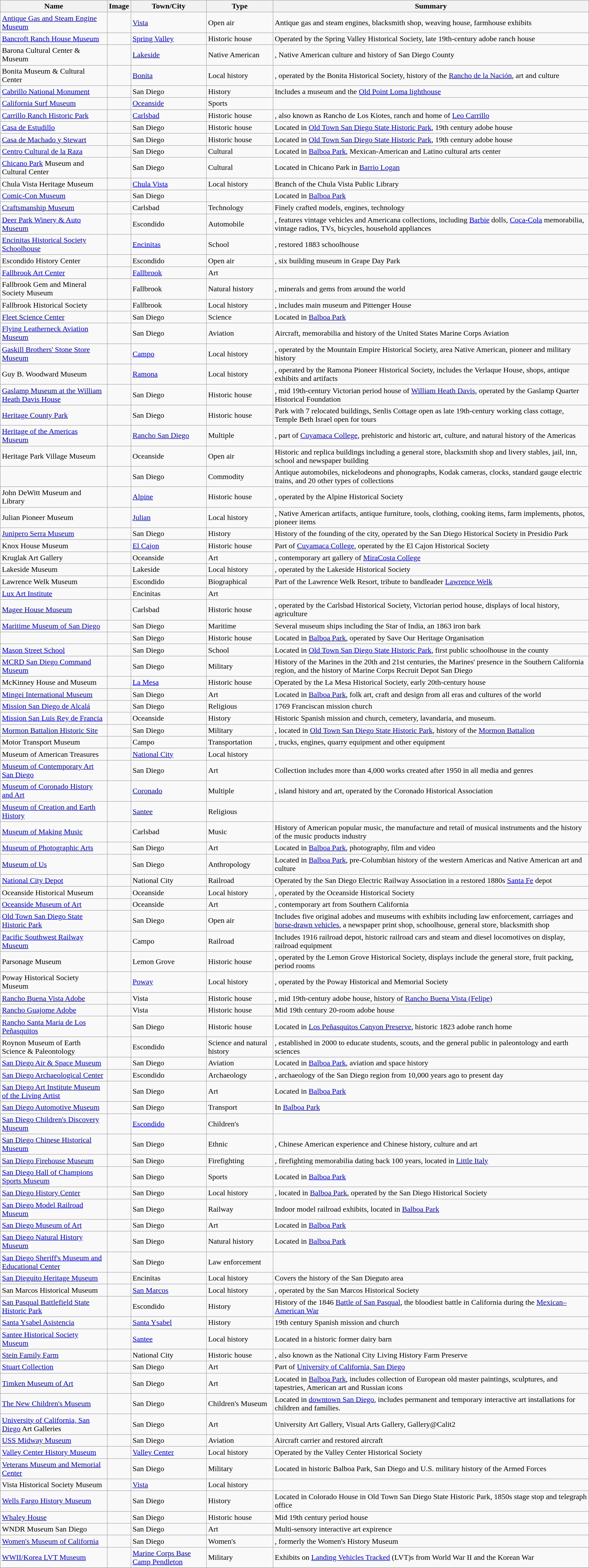<table class="wikitable sortable">
<tr>
<th>Name</th>
<th>Image</th>
<th>Town/City</th>
<th>Type</th>
<th>Summary</th>
</tr>
<tr>
<td><a href='#'>Antique Gas and Steam Engine Museum</a></td>
<td></td>
<td><a href='#'>Vista</a></td>
<td>Open air</td>
<td>Antique gas and steam engines, blacksmith shop, weaving house, farmhouse exhibits</td>
</tr>
<tr>
<td><a href='#'>Bancroft Ranch House Museum</a></td>
<td></td>
<td><a href='#'>Spring Valley</a></td>
<td>Historic house</td>
<td>Operated by the Spring Valley Historical Society, late 19th-century adobe ranch house</td>
</tr>
<tr>
<td>Barona Cultural Center & Museum</td>
<td></td>
<td><a href='#'>Lakeside</a></td>
<td>Native American</td>
<td>, Native American culture and history of San Diego County</td>
</tr>
<tr>
<td>Bonita Museum & Cultural Center</td>
<td></td>
<td><a href='#'>Bonita</a></td>
<td>Local history</td>
<td>, operated by the Bonita Historical Society, history of the <a href='#'>Rancho de la Nación</a>, art and culture</td>
</tr>
<tr>
<td><a href='#'>Cabrillo National Monument</a></td>
<td></td>
<td>San Diego</td>
<td>History</td>
<td>Includes a museum and the <a href='#'>Old Point Loma lighthouse</a></td>
</tr>
<tr>
<td><a href='#'>California Surf Museum</a></td>
<td></td>
<td><a href='#'>Oceanside</a></td>
<td>Sports</td>
<td></td>
</tr>
<tr>
<td><a href='#'>Carrillo Ranch Historic Park</a></td>
<td></td>
<td><a href='#'>Carlsbad</a></td>
<td>Historic house</td>
<td>, also known as Rancho de Los Kiotes, ranch and home of <a href='#'>Leo Carrillo</a></td>
</tr>
<tr>
<td><a href='#'>Casa de Estudillo</a></td>
<td></td>
<td>San Diego</td>
<td>Historic house</td>
<td>Located in <a href='#'>Old Town San Diego State Historic Park</a>, 19th century adobe house</td>
</tr>
<tr>
<td><a href='#'>Casa de Machado y Stewart</a></td>
<td></td>
<td>San Diego</td>
<td>Historic house</td>
<td>Located in <a href='#'>Old Town San Diego State Historic Park</a>, 19th century adobe house</td>
</tr>
<tr>
<td><a href='#'>Centro Cultural de la Raza</a></td>
<td></td>
<td>San Diego</td>
<td>Cultural</td>
<td>Located in <a href='#'>Balboa Park</a>, Mexican-American and Latino cultural arts center</td>
</tr>
<tr>
<td><a href='#'>Chicano Park</a> Museum and Cultural Center</td>
<td></td>
<td>San Diego</td>
<td>Cultural</td>
<td>Located in Chicano Park in <a href='#'>Barrio Logan</a></td>
</tr>
<tr>
<td>Chula Vista Heritage Museum</td>
<td></td>
<td><a href='#'>Chula Vista</a></td>
<td>Local history</td>
<td>Branch of the Chula Vista Public Library</td>
</tr>
<tr>
<td><a href='#'>Comic-Con Museum</a></td>
<td></td>
<td>San Diego</td>
<td></td>
<td>Located in <a href='#'>Balboa Park</a></td>
</tr>
<tr>
<td><a href='#'>Craftsmanship Museum</a></td>
<td></td>
<td>Carlsbad</td>
<td>Technology</td>
<td>Finely crafted models, engines, technology</td>
</tr>
<tr>
<td><a href='#'>Deer Park Winery & Auto Museum</a></td>
<td></td>
<td>Escondido</td>
<td>Automobile</td>
<td>, features vintage vehicles and Americana collections, including <a href='#'>Barbie</a> dolls, <a href='#'>Coca-Cola</a> memorabilia, vintage radios, TVs, bicycles, household appliances</td>
</tr>
<tr>
<td><a href='#'>Encinitas Historical Society Schoolhouse</a></td>
<td></td>
<td><a href='#'>Encinitas</a></td>
<td>School</td>
<td>, restored 1883 schoolhouse</td>
</tr>
<tr>
<td>Escondido History Center</td>
<td></td>
<td>Escondido</td>
<td>Open air</td>
<td>, six building museum in Grape Day Park</td>
</tr>
<tr>
<td><a href='#'>Fallbrook Art Center</a></td>
<td></td>
<td><a href='#'>Fallbrook</a></td>
<td>Art</td>
<td></td>
</tr>
<tr>
<td>Fallbrook Gem and Mineral Society Museum</td>
<td></td>
<td>Fallbrook</td>
<td>Natural history</td>
<td>, minerals and gems from around the world</td>
</tr>
<tr>
<td>Fallbrook Historical Society</td>
<td></td>
<td>Fallbrook</td>
<td>Local history</td>
<td>, includes main museum and Pittenger House</td>
</tr>
<tr>
<td><a href='#'>Fleet Science Center</a></td>
<td></td>
<td>San Diego</td>
<td>Science</td>
<td>Located in <a href='#'>Balboa Park</a></td>
</tr>
<tr>
<td><a href='#'>Flying Leatherneck Aviation Museum</a></td>
<td></td>
<td>San Diego</td>
<td>Aviation</td>
<td>Aircraft, memorabilia and history of the United States Marine Corps Aviation</td>
</tr>
<tr>
<td><a href='#'>Gaskill Brothers' Stone Store Museum</a></td>
<td></td>
<td><a href='#'>Campo</a></td>
<td>Local history</td>
<td>, operated by the Mountain Empire Historical Society, area Native American, pioneer and military history</td>
</tr>
<tr>
<td>Guy B. Woodward Museum</td>
<td></td>
<td><a href='#'>Ramona</a></td>
<td>Local history</td>
<td>, operated by the Ramona Pioneer Historical Society, includes the Verlaque House, shops, antique exhibits and artifacts</td>
</tr>
<tr>
<td><a href='#'>Gaslamp Museum at the William Heath Davis House</a></td>
<td></td>
<td>San Diego</td>
<td>Historic house</td>
<td>, mid 19th-century Victorian period house of <a href='#'>William Heath Davis</a>, operated by the Gaslamp Quarter Historical Foundation</td>
</tr>
<tr>
<td><a href='#'>Heritage County Park</a></td>
<td></td>
<td>San Diego</td>
<td>Historic house</td>
<td>Park with 7 relocated buildings, Senlis Cottage open as late 19th-century working class cottage, Temple Beth Israel open for tours</td>
</tr>
<tr>
<td><a href='#'>Heritage of the Americas Museum</a></td>
<td></td>
<td><a href='#'>Rancho San Diego</a></td>
<td>Multiple</td>
<td>, part of <a href='#'>Cuyamaca College</a>, prehistoric and historic art, culture, and natural history of the Americas</td>
</tr>
<tr>
<td>Heritage Park Village Museum</td>
<td></td>
<td>Oceanside</td>
<td>Open air</td>
<td>Historic and replica buildings including a general store, blacksmith shop and livery stables, jail, inn, school and newspaper building</td>
</tr>
<tr>
<td></td>
<td></td>
<td>San Diego</td>
<td>Commodity</td>
<td>Antique automobiles, nickelodeons and phonographs, Kodak cameras, clocks, standard gauge electric trains, and 20 other types of collections</td>
</tr>
<tr>
<td>John DeWitt Museum and Library</td>
<td></td>
<td><a href='#'>Alpine</a></td>
<td>Historic house</td>
<td>, operated by the Alpine Historical Society</td>
</tr>
<tr>
<td>Julian Pioneer Museum</td>
<td></td>
<td><a href='#'>Julian</a></td>
<td>Local history</td>
<td>, Native American artifacts, antique furniture, tools, clothing, cooking items, farm implements, photos, pioneer items</td>
</tr>
<tr>
<td><a href='#'>Junipero Serra Museum</a></td>
<td></td>
<td>San Diego</td>
<td>History</td>
<td>History of the founding of the city, operated by the San Diego Historical Society in Presidio Park</td>
</tr>
<tr>
<td>Knox House Museum</td>
<td></td>
<td><a href='#'>El Cajon</a></td>
<td>Historic house</td>
<td>Part of <a href='#'>Cuyamaca College</a>, operated by the El Cajon Historical Society</td>
</tr>
<tr>
<td>Kruglak Art Gallery</td>
<td></td>
<td>Oceanside</td>
<td>Art</td>
<td>, contemporary art gallery of <a href='#'>MiraCosta College</a></td>
</tr>
<tr>
<td>Lakeside Museum</td>
<td></td>
<td>Lakeside</td>
<td>Local history</td>
<td>, operated by the Lakeside Historical Society</td>
</tr>
<tr>
<td>Lawrence Welk Museum</td>
<td></td>
<td>Escondido</td>
<td>Biographical</td>
<td>Part of the Lawrence Welk Resort, tribute to bandleader <a href='#'>Lawrence Welk</a></td>
</tr>
<tr>
<td><a href='#'>Lux Art Institute</a></td>
<td></td>
<td>Encinitas</td>
<td>Art</td>
<td></td>
</tr>
<tr>
<td><a href='#'>Magee House Museum</a></td>
<td></td>
<td>Carlsbad</td>
<td>Historic house</td>
<td>, operated by the Carlsbad Historical Society, Victorian period house, displays of local history, agriculture</td>
</tr>
<tr>
<td><a href='#'>Maritime Museum of San Diego</a></td>
<td></td>
<td>San Diego</td>
<td>Maritime</td>
<td>Several museum ships including the Star of India, an 1863 iron bark</td>
</tr>
<tr>
<td></td>
<td></td>
<td>San Diego</td>
<td>Historic house</td>
<td>Located in <a href='#'>Balboa Park</a>, operated by Save Our Heritage Organisation</td>
</tr>
<tr>
<td><a href='#'>Mason Street School</a></td>
<td></td>
<td>San Diego</td>
<td>School</td>
<td>Located in <a href='#'>Old Town San Diego State Historic Park</a>, first public schoolhouse in the county</td>
</tr>
<tr>
<td><a href='#'>MCRD San Diego Command Museum</a></td>
<td></td>
<td>San Diego</td>
<td>Military</td>
<td>History of the Marines in the 20th and 21st centuries, the Marines' presence in the Southern California region, and the history of Marine Corps Recruit Depot San Diego</td>
</tr>
<tr>
<td>McKinney House and Museum</td>
<td></td>
<td><a href='#'>La Mesa</a></td>
<td>Historic house</td>
<td>Operated by the La Mesa Historical Society, early 20th-century house</td>
</tr>
<tr>
<td><a href='#'>Mingei International Museum</a></td>
<td></td>
<td>San Diego</td>
<td>Art</td>
<td>Located in <a href='#'>Balboa Park</a>, folk art, craft and design from all eras and cultures of the world</td>
</tr>
<tr>
<td><a href='#'>Mission San Diego de Alcalá</a></td>
<td></td>
<td>San Diego</td>
<td>Religious</td>
<td>1769 Franciscan mission church</td>
</tr>
<tr>
<td><a href='#'>Mission San Luis Rey de Francia</a></td>
<td></td>
<td>Oceanside</td>
<td>History</td>
<td>Historic Spanish mission and church, cemetery, lavandaria, and museum.</td>
</tr>
<tr>
<td><a href='#'>Mormon Battalion Historic Site</a></td>
<td></td>
<td>San Diego</td>
<td>Military</td>
<td>, located in <a href='#'>Old Town San Diego State Historic Park</a>, history of the <a href='#'>Mormon Battalion</a></td>
</tr>
<tr>
<td>Motor Transport Museum</td>
<td></td>
<td>Campo</td>
<td>Transportation</td>
<td>, trucks, engines, quarry equipment and other equipment</td>
</tr>
<tr>
<td>Museum of American Treasures</td>
<td></td>
<td><a href='#'>National City</a></td>
<td>Local history</td>
<td></td>
</tr>
<tr>
<td><a href='#'>Museum of Contemporary Art San Diego</a></td>
<td></td>
<td>San Diego</td>
<td>Art</td>
<td>Collection includes more than 4,000 works created after 1950 in all media and genres</td>
</tr>
<tr>
<td><a href='#'>Museum of Coronado History and Art</a></td>
<td></td>
<td><a href='#'>Coronado</a></td>
<td>Multiple</td>
<td>, island history and art, operated by the Coronado Historical Association</td>
</tr>
<tr>
<td><a href='#'>Museum of Creation and Earth History</a></td>
<td></td>
<td><a href='#'>Santee</a></td>
<td>Religious</td>
<td></td>
</tr>
<tr>
<td><a href='#'>Museum of Making Music</a></td>
<td></td>
<td>Carlsbad</td>
<td>Music</td>
<td>History of American popular music, the manufacture and retail of musical instruments and the history of the music products industry</td>
</tr>
<tr>
<td><a href='#'>Museum of Photographic Arts</a></td>
<td></td>
<td>San Diego</td>
<td>Art</td>
<td>Located in <a href='#'>Balboa Park</a>, photography, film and video</td>
</tr>
<tr>
<td><a href='#'>Museum of Us</a></td>
<td></td>
<td>San Diego</td>
<td>Anthropology</td>
<td>Located in <a href='#'>Balboa Park</a>, pre-Columbian history of the western Americas and Native American art and culture</td>
</tr>
<tr>
<td><a href='#'>National City Depot</a></td>
<td></td>
<td>National City</td>
<td>Railroad</td>
<td>Operated by the San Diego Electric Railway Association in a restored 1880s <a href='#'>Santa Fe</a> depot</td>
</tr>
<tr>
<td>Oceanside Historical Museum</td>
<td></td>
<td>Oceanside</td>
<td>Local history</td>
<td>, operated by the Oceanside Historical Society</td>
</tr>
<tr>
<td><a href='#'>Oceanside Museum of Art</a></td>
<td></td>
<td>Oceanside</td>
<td>Art</td>
<td>, contemporary art from Southern California</td>
</tr>
<tr>
<td><a href='#'>Old Town San Diego State Historic Park</a></td>
<td></td>
<td>San Diego</td>
<td>Open air</td>
<td>Includes five original adobes and museums with exhibits including law enforcement, carriages and <a href='#'>horse-drawn vehicles</a>, a newspaper print shop, schoolhouse, general store, blacksmith shop</td>
</tr>
<tr>
<td><a href='#'>Pacific Southwest Railway Museum</a></td>
<td></td>
<td>Campo</td>
<td>Railroad</td>
<td>Includes 1916 railroad depot, historic railroad cars and steam and diesel locomotives on display, railroad equipment</td>
</tr>
<tr>
<td>Parsonage Museum</td>
<td></td>
<td>Lemon Grove</td>
<td>Historic house</td>
<td>, operated by the Lemon Grove Historical Society, displays include the general store, fruit packing, period rooms</td>
</tr>
<tr>
<td>Poway Historical Society Museum</td>
<td></td>
<td><a href='#'>Poway</a></td>
<td>Local history</td>
<td>, operated by the Poway Historical and Memorial Society</td>
</tr>
<tr>
<td><a href='#'>Rancho Buena Vista Adobe</a></td>
<td></td>
<td>Vista</td>
<td>Historic house</td>
<td>, mid 19th-century adobe house, history of <a href='#'>Rancho Buena Vista (Felipe)</a></td>
</tr>
<tr>
<td><a href='#'>Rancho Guajome Adobe</a></td>
<td></td>
<td>Vista</td>
<td>Historic house</td>
<td>Mid 19th century 20-room adobe house</td>
</tr>
<tr>
<td><a href='#'>Rancho Santa Maria de Los Peñasquitos</a></td>
<td></td>
<td>San Diego</td>
<td>Historic house</td>
<td>Located in <a href='#'>Los Peñasquitos Canyon Preserve</a>, historic 1823 adobe ranch home</td>
</tr>
<tr>
<td>Roynon Museum of Earth Science & Paleontology</td>
<td></td>
<td>Escondido</td>
<td>Science and natural history</td>
<td>, established in 2000 to educate students, scouts, and the general public in paleontology and earth sciences</td>
</tr>
<tr>
<td><a href='#'>San Diego Air & Space Museum</a></td>
<td></td>
<td>San Diego</td>
<td>Aviation</td>
<td>Located in <a href='#'>Balboa Park</a>, aviation and space history</td>
</tr>
<tr>
<td><a href='#'>San Diego Archaeological Center</a></td>
<td></td>
<td>Escondido</td>
<td>Archaeology</td>
<td>, archaeology of the San Diego region from 10,000 years ago to present day</td>
</tr>
<tr>
<td><a href='#'>San Diego Art Institute Museum of the Living Artist</a></td>
<td></td>
<td>San Diego</td>
<td>Art</td>
<td>Located in <a href='#'>Balboa Park</a></td>
</tr>
<tr>
<td><a href='#'>San Diego Automotive Museum</a></td>
<td></td>
<td>San Diego</td>
<td>Transport</td>
<td>In <a href='#'>Balboa Park</a></td>
</tr>
<tr>
<td><a href='#'>San Diego Children's Discovery Museum</a></td>
<td></td>
<td><a href='#'>Escondido</a></td>
<td>Children's</td>
<td></td>
</tr>
<tr>
<td><a href='#'>San Diego Chinese Historical Museum</a></td>
<td></td>
<td>San Diego</td>
<td>Ethnic</td>
<td>, Chinese American experience and Chinese history, culture and art</td>
</tr>
<tr>
<td><a href='#'>San Diego Firehouse Museum</a></td>
<td></td>
<td>San Diego</td>
<td>Firefighting</td>
<td>, firefighting memorabilia dating back 100 years, located in <a href='#'>Little Italy</a></td>
</tr>
<tr>
<td><a href='#'>San Diego Hall of Champions Sports Museum</a></td>
<td></td>
<td>San Diego</td>
<td>Sports</td>
<td>Located in <a href='#'>Balboa Park</a></td>
</tr>
<tr>
<td><a href='#'>San Diego History Center</a></td>
<td></td>
<td>San Diego</td>
<td>Local history</td>
<td>, located in <a href='#'>Balboa Park</a>, operated by the San Diego Historical Society</td>
</tr>
<tr>
<td><a href='#'>San Diego Model Railroad Museum</a></td>
<td></td>
<td>San Diego</td>
<td>Railway</td>
<td>Indoor model railroad exhibits, located in <a href='#'>Balboa Park</a></td>
</tr>
<tr>
<td><a href='#'>San Diego Museum of Art</a></td>
<td></td>
<td>San Diego</td>
<td>Art</td>
<td>Located in <a href='#'>Balboa Park</a></td>
</tr>
<tr>
<td><a href='#'>San Diego Natural History Museum</a></td>
<td></td>
<td>San Diego</td>
<td>Natural history</td>
<td>Located in <a href='#'>Balboa Park</a></td>
</tr>
<tr>
<td><a href='#'>San Diego Sheriff's Museum and Educational Center</a></td>
<td></td>
<td>San Diego</td>
<td>Law enforcement</td>
<td></td>
</tr>
<tr>
<td><a href='#'>San Dieguito Heritage Museum</a></td>
<td></td>
<td>Encinitas</td>
<td>Local history</td>
<td>Covers the history of the San Dieguto area</td>
</tr>
<tr>
<td>San Marcos Historical Museum</td>
<td></td>
<td><a href='#'>San Marcos</a></td>
<td>Local history</td>
<td>, operated by the San Marcos Historical Society</td>
</tr>
<tr>
<td><a href='#'>San Pasqual Battlefield State Historic Park</a></td>
<td></td>
<td>Escondido</td>
<td>History</td>
<td>History of the 1846 <a href='#'>Battle of San Pasqual</a>, the bloodiest battle in California during the <a href='#'>Mexican–American War</a></td>
</tr>
<tr>
<td><a href='#'>Santa Ysabel Asistencia</a></td>
<td></td>
<td><a href='#'>Santa Ysabel</a></td>
<td>History</td>
<td>19th century Spanish mission and church</td>
</tr>
<tr>
<td><a href='#'>Santee Historical Society Museum</a></td>
<td></td>
<td><a href='#'>Santee</a></td>
<td>Local history</td>
<td>Located in a historic former dairy barn</td>
</tr>
<tr>
<td><a href='#'>Stein Family Farm</a></td>
<td></td>
<td>National City</td>
<td>Historic house</td>
<td>, also known as the National City Living History Farm Preserve</td>
</tr>
<tr>
<td><a href='#'>Stuart Collection</a></td>
<td></td>
<td>San Diego</td>
<td>Art</td>
<td>Part of <a href='#'>University of California, San Diego</a></td>
</tr>
<tr>
<td><a href='#'>Timken Museum of Art</a></td>
<td></td>
<td>San Diego</td>
<td>Art</td>
<td>Located in <a href='#'>Balboa Park</a>, includes collection of European old master paintings, sculptures, and tapestries, American art and Russian icons</td>
</tr>
<tr>
<td><a href='#'>The New Children's Museum</a></td>
<td></td>
<td>San Diego</td>
<td>Children's Museum</td>
<td>Located in <a href='#'>downtown San Diego</a>, includes permanent and temporary interactive art installations for children and families.</td>
</tr>
<tr>
<td><a href='#'>University of California, San Diego</a> Art Galleries</td>
<td></td>
<td>San Diego</td>
<td>Art</td>
<td>University Art Gallery, Visual Arts Gallery, Gallery@Calit2</td>
</tr>
<tr>
<td><a href='#'>USS Midway Museum</a></td>
<td></td>
<td>San Diego</td>
<td>Aviation</td>
<td>Aircraft carrier and restored aircraft</td>
</tr>
<tr>
<td><a href='#'>Valley Center History Museum</a></td>
<td></td>
<td><a href='#'>Valley Center</a></td>
<td>Local history</td>
<td>Operated by the Valley Center Historical Society</td>
</tr>
<tr>
<td><a href='#'>Veterans Museum and Memorial Center</a></td>
<td></td>
<td>San Diego</td>
<td>Military</td>
<td>Located in historic Balboa Park, San Diego and U.S. military history of the Armed Forces</td>
</tr>
<tr>
<td>Vista Historical Society Museum</td>
<td></td>
<td><a href='#'>Vista</a></td>
<td>Local history</td>
<td></td>
</tr>
<tr>
<td><a href='#'>Wells Fargo History Museum</a></td>
<td></td>
<td>San Diego</td>
<td>History</td>
<td>Located in Colorado House in Old Town San Diego State Historic Park, 1850s stage stop and telegraph office</td>
</tr>
<tr>
<td><a href='#'>Whaley House</a></td>
<td></td>
<td>San Diego</td>
<td>Historic house</td>
<td>Mid 19th century period house</td>
</tr>
<tr>
<td>WNDR Museum San Diego</td>
<td></td>
<td>San Diego</td>
<td>Art</td>
<td>Multi-sensory interactive art expirence</td>
</tr>
<tr>
<td><a href='#'>Women's Museum of California</a></td>
<td></td>
<td>San Diego</td>
<td>Women's</td>
<td>, formerly the Women's History Museum</td>
</tr>
<tr>
<td><a href='#'>WWII/Korea LVT Museum</a></td>
<td></td>
<td><a href='#'>Marine Corps Base Camp Pendleton</a></td>
<td>Military</td>
<td>Exhibits on <a href='#'>Landing Vehicles Tracked</a> (LVT)s from World War II and the Korean War</td>
</tr>
<tr>
</tr>
</table>
